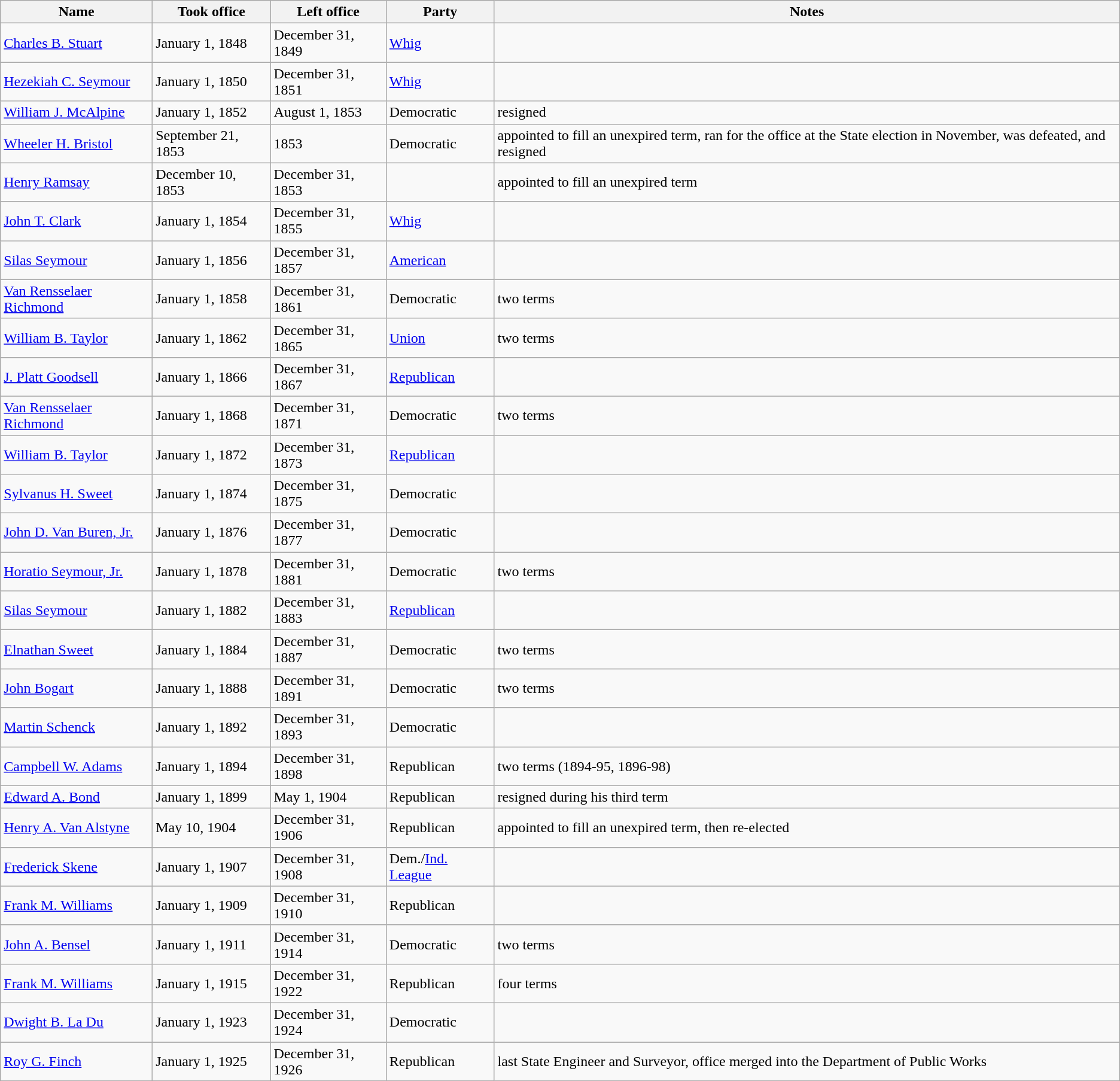<table class="wikitable">
<tr>
<th>Name</th>
<th>Took office</th>
<th>Left office</th>
<th>Party</th>
<th>Notes</th>
</tr>
<tr>
<td><a href='#'>Charles B. Stuart</a></td>
<td>January 1, 1848</td>
<td>December 31, 1849</td>
<td><a href='#'>Whig</a></td>
<td></td>
</tr>
<tr>
<td><a href='#'>Hezekiah C. Seymour</a></td>
<td>January 1, 1850</td>
<td>December 31, 1851</td>
<td><a href='#'>Whig</a></td>
<td></td>
</tr>
<tr>
<td><a href='#'>William J. McAlpine</a></td>
<td>January 1, 1852</td>
<td>August 1, 1853</td>
<td>Democratic</td>
<td>resigned</td>
</tr>
<tr>
<td><a href='#'>Wheeler H. Bristol</a></td>
<td>September 21, 1853</td>
<td>1853</td>
<td>Democratic</td>
<td>appointed to fill an unexpired term, ran for the office at the State election in November, was defeated, and resigned</td>
</tr>
<tr>
<td><a href='#'>Henry Ramsay</a></td>
<td>December 10, 1853</td>
<td>December 31, 1853</td>
<td></td>
<td>appointed to fill an unexpired term</td>
</tr>
<tr>
<td><a href='#'>John T. Clark</a></td>
<td>January 1, 1854</td>
<td>December 31, 1855</td>
<td><a href='#'>Whig</a></td>
<td></td>
</tr>
<tr>
<td><a href='#'>Silas Seymour</a></td>
<td>January 1, 1856</td>
<td>December 31, 1857</td>
<td><a href='#'>American</a></td>
<td></td>
</tr>
<tr>
<td><a href='#'>Van Rensselaer Richmond</a></td>
<td>January 1, 1858</td>
<td>December 31, 1861</td>
<td>Democratic</td>
<td>two terms</td>
</tr>
<tr>
<td><a href='#'>William B. Taylor</a></td>
<td>January 1, 1862</td>
<td>December 31, 1865</td>
<td><a href='#'>Union</a></td>
<td>two terms</td>
</tr>
<tr>
<td><a href='#'>J. Platt Goodsell</a></td>
<td>January 1, 1866</td>
<td>December 31, 1867</td>
<td><a href='#'>Republican</a></td>
<td></td>
</tr>
<tr>
<td><a href='#'>Van Rensselaer Richmond</a></td>
<td>January 1, 1868</td>
<td>December 31, 1871</td>
<td>Democratic</td>
<td>two terms</td>
</tr>
<tr>
<td><a href='#'>William B. Taylor</a></td>
<td>January 1, 1872</td>
<td>December 31, 1873</td>
<td><a href='#'>Republican</a></td>
<td></td>
</tr>
<tr>
<td><a href='#'>Sylvanus H. Sweet</a></td>
<td>January 1, 1874</td>
<td>December 31, 1875</td>
<td>Democratic</td>
<td></td>
</tr>
<tr>
<td><a href='#'>John D. Van Buren, Jr.</a></td>
<td>January 1, 1876</td>
<td>December 31, 1877</td>
<td>Democratic</td>
<td></td>
</tr>
<tr>
<td><a href='#'>Horatio Seymour, Jr.</a></td>
<td>January 1, 1878</td>
<td>December 31, 1881</td>
<td>Democratic</td>
<td>two terms</td>
</tr>
<tr>
<td><a href='#'>Silas Seymour</a></td>
<td>January 1, 1882</td>
<td>December 31, 1883</td>
<td><a href='#'>Republican</a></td>
<td></td>
</tr>
<tr>
<td><a href='#'>Elnathan Sweet</a></td>
<td>January 1, 1884</td>
<td>December 31, 1887</td>
<td>Democratic</td>
<td>two terms</td>
</tr>
<tr>
<td><a href='#'>John Bogart</a></td>
<td>January 1, 1888</td>
<td>December 31, 1891</td>
<td>Democratic</td>
<td>two terms</td>
</tr>
<tr>
<td><a href='#'>Martin Schenck</a></td>
<td>January 1, 1892</td>
<td>December 31, 1893</td>
<td>Democratic</td>
<td></td>
</tr>
<tr>
<td><a href='#'>Campbell W. Adams</a></td>
<td>January 1, 1894</td>
<td>December 31, 1898</td>
<td>Republican</td>
<td>two terms (1894-95, 1896-98)</td>
</tr>
<tr>
<td><a href='#'>Edward A. Bond</a></td>
<td>January 1, 1899</td>
<td>May 1, 1904</td>
<td>Republican</td>
<td>resigned during his third term</td>
</tr>
<tr>
<td><a href='#'>Henry A. Van Alstyne</a></td>
<td>May 10, 1904</td>
<td>December 31, 1906</td>
<td>Republican</td>
<td>appointed to fill an unexpired term, then re-elected</td>
</tr>
<tr>
<td><a href='#'>Frederick Skene</a></td>
<td>January 1, 1907</td>
<td>December 31, 1908</td>
<td>Dem./<a href='#'>Ind. League</a></td>
<td></td>
</tr>
<tr>
<td><a href='#'>Frank M. Williams</a></td>
<td>January 1, 1909</td>
<td>December 31, 1910</td>
<td>Republican</td>
<td></td>
</tr>
<tr>
<td><a href='#'>John A. Bensel</a></td>
<td>January 1, 1911</td>
<td>December 31, 1914</td>
<td>Democratic</td>
<td>two terms</td>
</tr>
<tr>
<td><a href='#'>Frank M. Williams</a></td>
<td>January 1, 1915</td>
<td>December 31, 1922</td>
<td>Republican</td>
<td>four terms</td>
</tr>
<tr>
<td><a href='#'>Dwight B. La Du</a></td>
<td>January 1, 1923</td>
<td>December 31, 1924</td>
<td>Democratic</td>
<td></td>
</tr>
<tr>
<td><a href='#'>Roy G. Finch</a></td>
<td>January 1, 1925</td>
<td>December 31, 1926</td>
<td>Republican</td>
<td>last State Engineer and Surveyor, office merged into the Department of Public Works</td>
</tr>
</table>
